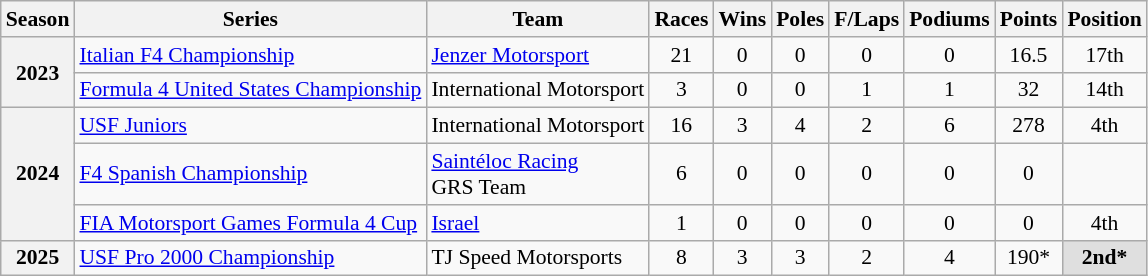<table class="wikitable" style="font-size: 90%; text-align:center">
<tr>
<th>Season</th>
<th>Series</th>
<th>Team</th>
<th>Races</th>
<th>Wins</th>
<th>Poles</th>
<th>F/Laps</th>
<th>Podiums</th>
<th>Points</th>
<th>Position</th>
</tr>
<tr>
<th rowspan="2">2023</th>
<td align="left"><a href='#'>Italian F4 Championship</a></td>
<td rowspan="1" align="left"><a href='#'>Jenzer Motorsport</a></td>
<td>21</td>
<td>0</td>
<td>0</td>
<td>0</td>
<td>0</td>
<td>16.5</td>
<td>17th</td>
</tr>
<tr>
<td align="left"><a href='#'>Formula 4 United States Championship</a></td>
<td rowspan="1" align="left">International Motorsport</td>
<td>3</td>
<td>0</td>
<td>0</td>
<td>1</td>
<td>1</td>
<td>32</td>
<td>14th</td>
</tr>
<tr>
<th rowspan="3">2024</th>
<td align="left"><a href='#'>USF Juniors</a></td>
<td rowspan="1" align="left">International Motorsport</td>
<td>16</td>
<td>3</td>
<td>4</td>
<td>2</td>
<td>6</td>
<td>278</td>
<td>4th</td>
</tr>
<tr>
<td align="left"><a href='#'>F4 Spanish Championship</a></td>
<td rowspan="1" align="left"><a href='#'>Saintéloc Racing</a> <br> GRS Team</td>
<td>6</td>
<td>0</td>
<td>0</td>
<td>0</td>
<td>0</td>
<td>0</td>
</tr>
<tr>
<td align="left"><a href='#'>FIA Motorsport Games Formula 4 Cup</a></td>
<td rowspan="1" align="left"><a href='#'>Israel</a></td>
<td>1</td>
<td>0</td>
<td>0</td>
<td>0</td>
<td>0</td>
<td>0</td>
<td>4th</td>
</tr>
<tr>
<th>2025</th>
<td align=left><a href='#'>USF Pro 2000 Championship</a></td>
<td align=left>TJ Speed Motorsports</td>
<td>8</td>
<td>3</td>
<td>3</td>
<td>2</td>
<td>4</td>
<td>190*</td>
<td style="background:#DFDFDF;"><strong>2nd*</strong></td>
</tr>
</table>
